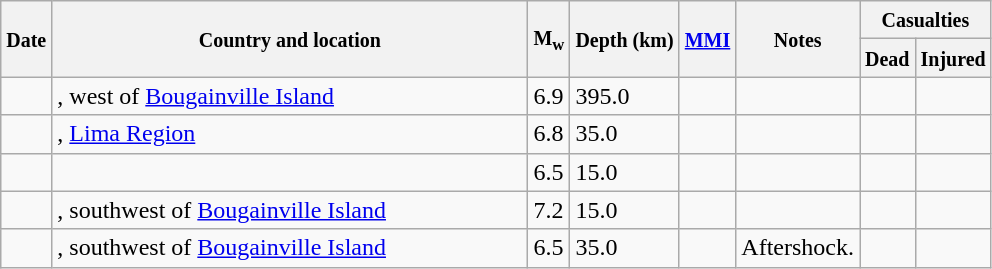<table class="wikitable sortable sort-under" style="border:1px black; margin-left:1em;">
<tr>
<th rowspan="2"><small>Date</small></th>
<th rowspan="2" style="width: 310px"><small>Country and location</small></th>
<th rowspan="2"><small>M<sub>w</sub></small></th>
<th rowspan="2"><small>Depth (km)</small></th>
<th rowspan="2"><small><a href='#'>MMI</a></small></th>
<th rowspan="2" class="unsortable"><small>Notes</small></th>
<th colspan="2"><small>Casualties</small></th>
</tr>
<tr>
<th><small>Dead</small></th>
<th><small>Injured</small></th>
</tr>
<tr>
<td></td>
<td>, west of <a href='#'>Bougainville Island</a></td>
<td>6.9</td>
<td>395.0</td>
<td></td>
<td></td>
<td></td>
<td></td>
</tr>
<tr>
<td></td>
<td>, <a href='#'>Lima Region</a></td>
<td>6.8</td>
<td>35.0</td>
<td></td>
<td></td>
<td></td>
<td></td>
</tr>
<tr>
<td></td>
<td></td>
<td>6.5</td>
<td>15.0</td>
<td></td>
<td></td>
<td></td>
<td></td>
</tr>
<tr>
<td></td>
<td>, southwest of <a href='#'>Bougainville Island</a></td>
<td>7.2</td>
<td>15.0</td>
<td></td>
<td></td>
<td></td>
<td></td>
</tr>
<tr>
<td></td>
<td>, southwest of <a href='#'>Bougainville Island</a></td>
<td>6.5</td>
<td>35.0</td>
<td></td>
<td>Aftershock.</td>
<td></td>
<td></td>
</tr>
</table>
